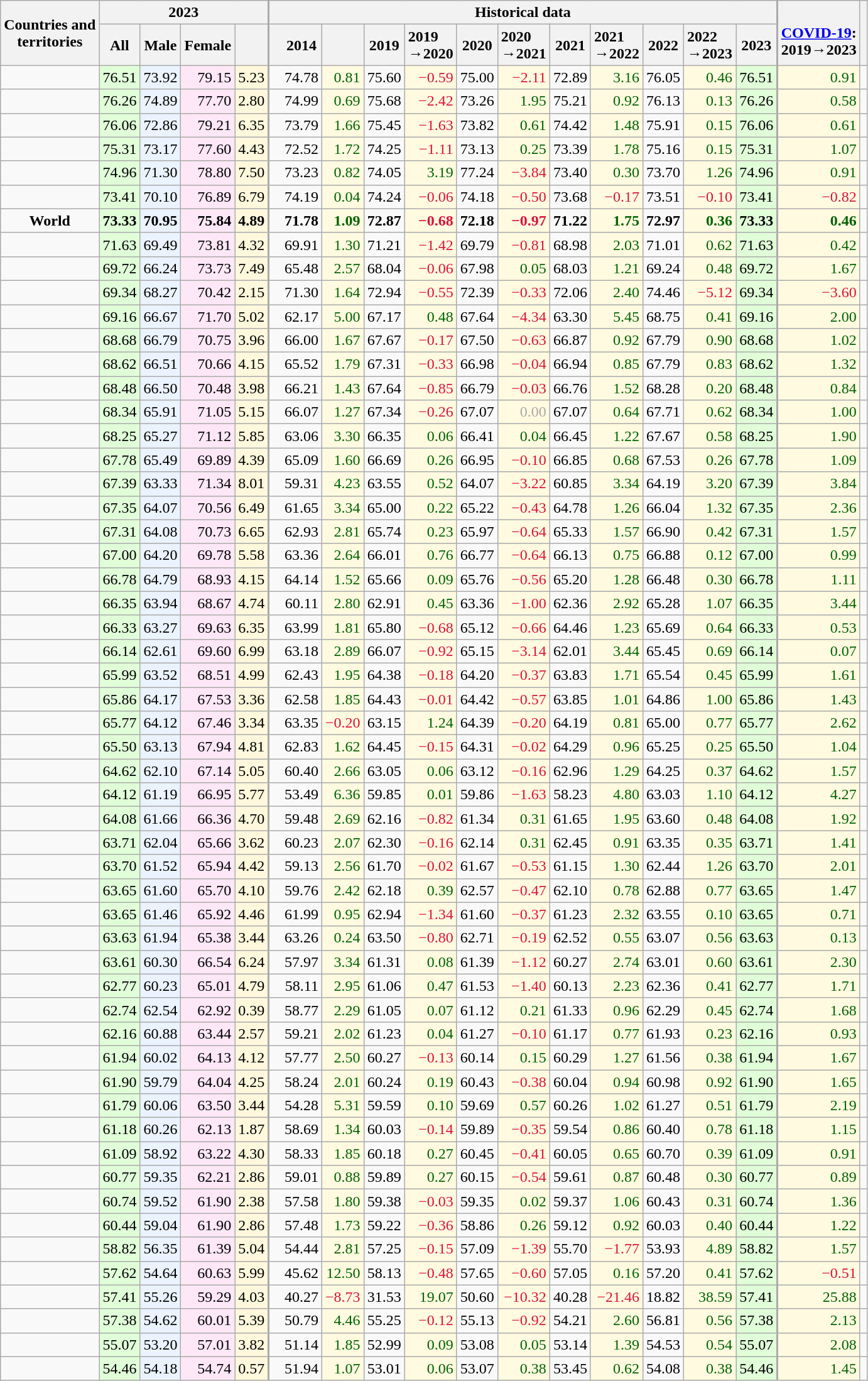<table class="wikitable sortable mw-datatable static-row-numbers sort-under sticky-table-head sticky-table-col1 col1left col2center col3center col4center col5center col6center col8center col10center col12center col14center col16center col18center" style=text-align:right;>
<tr class="sortbottom static-row-header">
<th rowspan=2 style="vertical-align:middle;">Countries and<br>territories</th>
<th colspan=4>2023</th>
<th colspan=11 style="border-left-width:2px;">Historical data</th>
<th rowspan=2 style="border-left-width:2px; text-align:middle;"><br><a href='#'>COVID-19</a>:<br>2019→2023</th>
<th rowspan=2></th>
</tr>
<tr class="sortbottom static-row-header">
<th style="vertical-align:middle;" class=sticky-table-none>All</th>
<th style="vertical-align:middle;">Male</th>
<th style="vertical-align:middle;">Female</th>
<th style="vertical-align:middle;"></th>
<th style="border-left-width:2px; vertical-align:middle; padding-left:1em;">2014</th>
<th style="text-align:left;"></th>
<th style="vertical-align:middle;">2019</th>
<th style="text-align:left;">2019<br>→2020</th>
<th style="vertical-align:middle;">2020</th>
<th style="text-align:left;">2020<br>→2021</th>
<th style="vertical-align:middle;">2021</th>
<th style="text-align:left;">2021<br>→2022</th>
<th style="vertical-align:middle;">2022</th>
<th style="text-align:left;">2022<br>→2023</th>
<th style="vertical-align:middle;">2023</th>
</tr>
<tr>
<td></td>
<td style="background:#e0ffd8;">76.51</td>
<td style="background:#eaf3ff;">73.92</td>
<td style="background:#fee7f6;">79.15</td>
<td style="background:#fff8dc;">5.23</td>
<td style="border-left-width:2px;padding-left:1em;">74.78</td>
<td style="background:#fffae0;color:darkgreen;">0.81</td>
<td>75.60</td>
<td style="background:#fffae0;color:crimson;">−0.59</td>
<td>75.00</td>
<td style="background:#fffae0;color:crimson;">−2.11</td>
<td>72.89</td>
<td style="background:#fffae0;color:darkgreen;">3.16</td>
<td>76.05</td>
<td style="background:#fffae0;color:darkgreen;">0.46</td>
<td style="background:#e0ffd8;">76.51</td>
<td style="background:#fffae0;border-left-width:2px;color:darkgreen;">0.91</td>
<td></td>
</tr>
<tr>
<td></td>
<td style="background:#e0ffd8;">76.26</td>
<td style="background:#eaf3ff;">74.89</td>
<td style="background:#fee7f6;">77.70</td>
<td style="background:#fff8dc;">2.80</td>
<td style="border-left-width:2px;padding-left:1em;">74.99</td>
<td style="background:#fffae0;color:darkgreen;">0.69</td>
<td>75.68</td>
<td style="background:#fffae0;color:crimson;">−2.42</td>
<td>73.26</td>
<td style="background:#fffae0;color:darkgreen;">1.95</td>
<td>75.21</td>
<td style="background:#fffae0;color:darkgreen;">0.92</td>
<td>76.13</td>
<td style="background:#fffae0;color:darkgreen;">0.13</td>
<td style="background:#e0ffd8;">76.26</td>
<td style="background:#fffae0;border-left-width:2px;color:darkgreen;">0.58</td>
<td></td>
</tr>
<tr>
<td></td>
<td style="background:#e0ffd8;">76.06</td>
<td style="background:#eaf3ff;">72.86</td>
<td style="background:#fee7f6;">79.21</td>
<td style="background:#fff8dc;">6.35</td>
<td style="border-left-width:2px;padding-left:1em;">73.79</td>
<td style="background:#fffae0;color:darkgreen;">1.66</td>
<td>75.45</td>
<td style="background:#fffae0;color:crimson;">−1.63</td>
<td>73.82</td>
<td style="background:#fffae0;color:darkgreen;">0.61</td>
<td>74.42</td>
<td style="background:#fffae0;color:darkgreen;">1.48</td>
<td>75.91</td>
<td style="background:#fffae0;color:darkgreen;">0.15</td>
<td style="background:#e0ffd8;">76.06</td>
<td style="background:#fffae0;border-left-width:2px;color:darkgreen;">0.61</td>
<td></td>
</tr>
<tr>
<td></td>
<td style="background:#e0ffd8;">75.31</td>
<td style="background:#eaf3ff;">73.17</td>
<td style="background:#fee7f6;">77.60</td>
<td style="background:#fff8dc;">4.43</td>
<td style="border-left-width:2px;padding-left:1em;">72.52</td>
<td style="background:#fffae0;color:darkgreen;">1.72</td>
<td>74.25</td>
<td style="background:#fffae0;color:crimson;">−1.11</td>
<td>73.13</td>
<td style="background:#fffae0;color:darkgreen;">0.25</td>
<td>73.39</td>
<td style="background:#fffae0;color:darkgreen;">1.78</td>
<td>75.16</td>
<td style="background:#fffae0;color:darkgreen;">0.15</td>
<td style="background:#e0ffd8;">75.31</td>
<td style="background:#fffae0;border-left-width:2px;color:darkgreen;">1.07</td>
<td></td>
</tr>
<tr>
<td></td>
<td style="background:#e0ffd8;">74.96</td>
<td style="background:#eaf3ff;">71.30</td>
<td style="background:#fee7f6;">78.80</td>
<td style="background:#fff8dc;">7.50</td>
<td style="border-left-width:2px;padding-left:1em;">73.23</td>
<td style="background:#fffae0;color:darkgreen;">0.82</td>
<td>74.05</td>
<td style="background:#fffae0;color:darkgreen;">3.19</td>
<td>77.24</td>
<td style="background:#fffae0;color:crimson;">−3.84</td>
<td>73.40</td>
<td style="background:#fffae0;color:darkgreen;">0.30</td>
<td>73.70</td>
<td style="background:#fffae0;color:darkgreen;">1.26</td>
<td style="background:#e0ffd8;">74.96</td>
<td style="background:#fffae0;border-left-width:2px;color:darkgreen;">0.91</td>
<td></td>
</tr>
<tr>
<td></td>
<td style="background:#e0ffd8;">73.41</td>
<td style="background:#eaf3ff;">70.10</td>
<td style="background:#fee7f6;">76.89</td>
<td style="background:#fff8dc;">6.79</td>
<td style="border-left-width:2px;padding-left:1em;">74.19</td>
<td style="background:#fffae0;color:darkgreen;">0.04</td>
<td>74.24</td>
<td style="background:#fffae0;color:crimson;">−0.06</td>
<td>74.18</td>
<td style="background:#fffae0;color:crimson;">−0.50</td>
<td>73.68</td>
<td style="background:#fffae0;color:crimson;">−0.17</td>
<td>73.51</td>
<td style="background:#fffae0;color:crimson;">−0.10</td>
<td style="background:#e0ffd8;">73.41</td>
<td style="background:#fffae0;border-left-width:2px;color:crimson;">−0.82</td>
<td></td>
</tr>
<tr class=static-row-header>
<td style="text-align:center;"><strong>World</strong></td>
<td style="background:#e0ffd8;"><strong>73.33</strong></td>
<td style="background:#eaf3ff;"><strong>70.95</strong></td>
<td style="background:#fee7f6;"><strong>75.84</strong></td>
<td style="background:#fff8dc;"><strong>4.89</strong></td>
<td style="border-left-width:2px;padding-left:1em;"><strong>71.78</strong></td>
<td style="background:#fffae0;color:darkgreen;"><strong>1.09</strong></td>
<td><strong>72.87</strong></td>
<td style="background:#fffae0;color:crimson;"><strong>−0.68</strong></td>
<td><strong>72.18</strong></td>
<td style="background:#fffae0;color:crimson;"><strong>−0.97</strong></td>
<td><strong>71.22</strong></td>
<td style="background:#fffae0;color:darkgreen;"><strong>1.75</strong></td>
<td><strong>72.97</strong></td>
<td style="background:#fffae0;color:darkgreen;"><strong>0.36</strong></td>
<td style="background:#e0ffd8;"><strong>73.33</strong></td>
<td style="background:#fffae0;border-left-width:2px;color:darkgreen;"><strong>0.46</strong></td>
<td></td>
</tr>
<tr>
<td></td>
<td style="background:#e0ffd8;">71.63</td>
<td style="background:#eaf3ff;">69.49</td>
<td style="background:#fee7f6;">73.81</td>
<td style="background:#fff8dc;">4.32</td>
<td style="border-left-width:2px;padding-left:1em;">69.91</td>
<td style="background:#fffae0;color:darkgreen;">1.30</td>
<td>71.21</td>
<td style="background:#fffae0;color:crimson;">−1.42</td>
<td>69.79</td>
<td style="background:#fffae0;color:crimson;">−0.81</td>
<td>68.98</td>
<td style="background:#fffae0;color:darkgreen;">2.03</td>
<td>71.01</td>
<td style="background:#fffae0;color:darkgreen;">0.62</td>
<td style="background:#e0ffd8;">71.63</td>
<td style="background:#fffae0;border-left-width:2px;color:darkgreen;">0.42</td>
<td></td>
</tr>
<tr>
<td></td>
<td style="background:#e0ffd8;">69.72</td>
<td style="background:#eaf3ff;">66.24</td>
<td style="background:#fee7f6;">73.73</td>
<td style="background:#fff8dc;">7.49</td>
<td style="border-left-width:2px;padding-left:1em;">65.48</td>
<td style="background:#fffae0;color:darkgreen;">2.57</td>
<td>68.04</td>
<td style="background:#fffae0;color:crimson;">−0.06</td>
<td>67.98</td>
<td style="background:#fffae0;color:darkgreen;">0.05</td>
<td>68.03</td>
<td style="background:#fffae0;color:darkgreen;">1.21</td>
<td>69.24</td>
<td style="background:#fffae0;color:darkgreen;">0.48</td>
<td style="background:#e0ffd8;">69.72</td>
<td style="background:#fffae0;border-left-width:2px;color:darkgreen;">1.67</td>
<td></td>
</tr>
<tr>
<td></td>
<td style="background:#e0ffd8;">69.34</td>
<td style="background:#eaf3ff;">68.27</td>
<td style="background:#fee7f6;">70.42</td>
<td style="background:#fff8dc;">2.15</td>
<td style="border-left-width:2px;padding-left:1em;">71.30</td>
<td style="background:#fffae0;color:darkgreen;">1.64</td>
<td>72.94</td>
<td style="background:#fffae0;color:crimson;">−0.55</td>
<td>72.39</td>
<td style="background:#fffae0;color:crimson;">−0.33</td>
<td>72.06</td>
<td style="background:#fffae0;color:darkgreen;">2.40</td>
<td>74.46</td>
<td style="background:#fffae0;color:crimson;">−5.12</td>
<td style="background:#e0ffd8;">69.34</td>
<td style="background:#fffae0;border-left-width:2px;color:crimson;">−3.60</td>
<td></td>
</tr>
<tr>
<td></td>
<td style="background:#e0ffd8;">69.16</td>
<td style="background:#eaf3ff;">66.67</td>
<td style="background:#fee7f6;">71.70</td>
<td style="background:#fff8dc;">5.02</td>
<td style="border-left-width:2px;padding-left:1em;">62.17</td>
<td style="background:#fffae0;color:darkgreen;">5.00</td>
<td>67.17</td>
<td style="background:#fffae0;color:darkgreen;">0.48</td>
<td>67.64</td>
<td style="background:#fffae0;color:crimson;">−4.34</td>
<td>63.30</td>
<td style="background:#fffae0;color:darkgreen;">5.45</td>
<td>68.75</td>
<td style="background:#fffae0;color:darkgreen;">0.41</td>
<td style="background:#e0ffd8;">69.16</td>
<td style="background:#fffae0;border-left-width:2px;color:darkgreen;">2.00</td>
<td></td>
</tr>
<tr>
<td></td>
<td style="background:#e0ffd8;">68.68</td>
<td style="background:#eaf3ff;">66.79</td>
<td style="background:#fee7f6;">70.75</td>
<td style="background:#fff8dc;">3.96</td>
<td style="border-left-width:2px;padding-left:1em;">66.00</td>
<td style="background:#fffae0;color:darkgreen;">1.67</td>
<td>67.67</td>
<td style="background:#fffae0;color:crimson;">−0.17</td>
<td>67.50</td>
<td style="background:#fffae0;color:crimson;">−0.63</td>
<td>66.87</td>
<td style="background:#fffae0;color:darkgreen;">0.92</td>
<td>67.79</td>
<td style="background:#fffae0;color:darkgreen;">0.90</td>
<td style="background:#e0ffd8;">68.68</td>
<td style="background:#fffae0;border-left-width:2px;color:darkgreen;">1.02</td>
<td></td>
</tr>
<tr>
<td></td>
<td style="background:#e0ffd8;">68.62</td>
<td style="background:#eaf3ff;">66.51</td>
<td style="background:#fee7f6;">70.66</td>
<td style="background:#fff8dc;">4.15</td>
<td style="border-left-width:2px;padding-left:1em;">65.52</td>
<td style="background:#fffae0;color:darkgreen;">1.79</td>
<td>67.31</td>
<td style="background:#fffae0;color:crimson;">−0.33</td>
<td>66.98</td>
<td style="background:#fffae0;color:crimson;">−0.04</td>
<td>66.94</td>
<td style="background:#fffae0;color:darkgreen;">0.85</td>
<td>67.79</td>
<td style="background:#fffae0;color:darkgreen;">0.83</td>
<td style="background:#e0ffd8;">68.62</td>
<td style="background:#fffae0;border-left-width:2px;color:darkgreen;">1.32</td>
<td></td>
</tr>
<tr>
<td></td>
<td style="background:#e0ffd8;">68.48</td>
<td style="background:#eaf3ff;">66.50</td>
<td style="background:#fee7f6;">70.48</td>
<td style="background:#fff8dc;">3.98</td>
<td style="border-left-width:2px;padding-left:1em;">66.21</td>
<td style="background:#fffae0;color:darkgreen;">1.43</td>
<td>67.64</td>
<td style="background:#fffae0;color:crimson;">−0.85</td>
<td>66.79</td>
<td style="background:#fffae0;color:crimson;">−0.03</td>
<td>66.76</td>
<td style="background:#fffae0;color:darkgreen;">1.52</td>
<td>68.28</td>
<td style="background:#fffae0;color:darkgreen;">0.20</td>
<td style="background:#e0ffd8;">68.48</td>
<td style="background:#fffae0;border-left-width:2px;color:darkgreen;">0.84</td>
<td></td>
</tr>
<tr>
<td></td>
<td style="background:#e0ffd8;">68.34</td>
<td style="background:#eaf3ff;">65.91</td>
<td style="background:#fee7f6;">71.05</td>
<td style="background:#fff8dc;">5.15</td>
<td style="border-left-width:2px;padding-left:1em;">66.07</td>
<td style="background:#fffae0;color:darkgreen;">1.27</td>
<td>67.34</td>
<td style="background:#fffae0;color:crimson;">−0.26</td>
<td>67.07</td>
<td style="background:#fffae0;color:darkgray;">0.00</td>
<td>67.07</td>
<td style="background:#fffae0;color:darkgreen;">0.64</td>
<td>67.71</td>
<td style="background:#fffae0;color:darkgreen;">0.62</td>
<td style="background:#e0ffd8;">68.34</td>
<td style="background:#fffae0;border-left-width:2px;color:darkgreen;">1.00</td>
<td></td>
</tr>
<tr>
<td></td>
<td style="background:#e0ffd8;">68.25</td>
<td style="background:#eaf3ff;">65.27</td>
<td style="background:#fee7f6;">71.12</td>
<td style="background:#fff8dc;">5.85</td>
<td style="border-left-width:2px;padding-left:1em;">63.06</td>
<td style="background:#fffae0;color:darkgreen;">3.30</td>
<td>66.35</td>
<td style="background:#fffae0;color:darkgreen;">0.06</td>
<td>66.41</td>
<td style="background:#fffae0;color:darkgreen;">0.04</td>
<td>66.45</td>
<td style="background:#fffae0;color:darkgreen;">1.22</td>
<td>67.67</td>
<td style="background:#fffae0;color:darkgreen;">0.58</td>
<td style="background:#e0ffd8;">68.25</td>
<td style="background:#fffae0;border-left-width:2px;color:darkgreen;">1.90</td>
<td></td>
</tr>
<tr>
<td></td>
<td style="background:#e0ffd8;">67.78</td>
<td style="background:#eaf3ff;">65.49</td>
<td style="background:#fee7f6;">69.89</td>
<td style="background:#fff8dc;">4.39</td>
<td style="border-left-width:2px;padding-left:1em;">65.09</td>
<td style="background:#fffae0;color:darkgreen;">1.60</td>
<td>66.69</td>
<td style="background:#fffae0;color:darkgreen;">0.26</td>
<td>66.95</td>
<td style="background:#fffae0;color:crimson;">−0.10</td>
<td>66.85</td>
<td style="background:#fffae0;color:darkgreen;">0.68</td>
<td>67.53</td>
<td style="background:#fffae0;color:darkgreen;">0.26</td>
<td style="background:#e0ffd8;">67.78</td>
<td style="background:#fffae0;border-left-width:2px;color:darkgreen;">1.09</td>
<td></td>
</tr>
<tr>
<td></td>
<td style="background:#e0ffd8;">67.39</td>
<td style="background:#eaf3ff;">63.33</td>
<td style="background:#fee7f6;">71.34</td>
<td style="background:#fff8dc;">8.01</td>
<td style="border-left-width:2px;padding-left:1em;">59.31</td>
<td style="background:#fffae0;color:darkgreen;">4.23</td>
<td>63.55</td>
<td style="background:#fffae0;color:darkgreen;">0.52</td>
<td>64.07</td>
<td style="background:#fffae0;color:crimson;">−3.22</td>
<td>60.85</td>
<td style="background:#fffae0;color:darkgreen;">3.34</td>
<td>64.19</td>
<td style="background:#fffae0;color:darkgreen;">3.20</td>
<td style="background:#e0ffd8;">67.39</td>
<td style="background:#fffae0;border-left-width:2px;color:darkgreen;">3.84</td>
<td></td>
</tr>
<tr>
<td></td>
<td style="background:#e0ffd8;">67.35</td>
<td style="background:#eaf3ff;">64.07</td>
<td style="background:#fee7f6;">70.56</td>
<td style="background:#fff8dc;">6.49</td>
<td style="border-left-width:2px;padding-left:1em;">61.65</td>
<td style="background:#fffae0;color:darkgreen;">3.34</td>
<td>65.00</td>
<td style="background:#fffae0;color:darkgreen;">0.22</td>
<td>65.22</td>
<td style="background:#fffae0;color:crimson;">−0.43</td>
<td>64.78</td>
<td style="background:#fffae0;color:darkgreen;">1.26</td>
<td>66.04</td>
<td style="background:#fffae0;color:darkgreen;">1.32</td>
<td style="background:#e0ffd8;">67.35</td>
<td style="background:#fffae0;border-left-width:2px;color:darkgreen;">2.36</td>
<td></td>
</tr>
<tr>
<td></td>
<td style="background:#e0ffd8;">67.31</td>
<td style="background:#eaf3ff;">64.08</td>
<td style="background:#fee7f6;">70.73</td>
<td style="background:#fff8dc;">6.65</td>
<td style="border-left-width:2px;padding-left:1em;">62.93</td>
<td style="background:#fffae0;color:darkgreen;">2.81</td>
<td>65.74</td>
<td style="background:#fffae0;color:darkgreen;">0.23</td>
<td>65.97</td>
<td style="background:#fffae0;color:crimson;">−0.64</td>
<td>65.33</td>
<td style="background:#fffae0;color:darkgreen;">1.57</td>
<td>66.90</td>
<td style="background:#fffae0;color:darkgreen;">0.42</td>
<td style="background:#e0ffd8;">67.31</td>
<td style="background:#fffae0;border-left-width:2px;color:darkgreen;">1.57</td>
<td></td>
</tr>
<tr>
<td></td>
<td style="background:#e0ffd8;">67.00</td>
<td style="background:#eaf3ff;">64.20</td>
<td style="background:#fee7f6;">69.78</td>
<td style="background:#fff8dc;">5.58</td>
<td style="border-left-width:2px;padding-left:1em;">63.36</td>
<td style="background:#fffae0;color:darkgreen;">2.64</td>
<td>66.01</td>
<td style="background:#fffae0;color:darkgreen;">0.76</td>
<td>66.77</td>
<td style="background:#fffae0;color:crimson;">−0.64</td>
<td>66.13</td>
<td style="background:#fffae0;color:darkgreen;">0.75</td>
<td>66.88</td>
<td style="background:#fffae0;color:darkgreen;">0.12</td>
<td style="background:#e0ffd8;">67.00</td>
<td style="background:#fffae0;border-left-width:2px;color:darkgreen;">0.99</td>
<td></td>
</tr>
<tr>
<td></td>
<td style="background:#e0ffd8;">66.78</td>
<td style="background:#eaf3ff;">64.79</td>
<td style="background:#fee7f6;">68.93</td>
<td style="background:#fff8dc;">4.15</td>
<td style="border-left-width:2px;padding-left:1em;">64.14</td>
<td style="background:#fffae0;color:darkgreen;">1.52</td>
<td>65.66</td>
<td style="background:#fffae0;color:darkgreen;">0.09</td>
<td>65.76</td>
<td style="background:#fffae0;color:crimson;">−0.56</td>
<td>65.20</td>
<td style="background:#fffae0;color:darkgreen;">1.28</td>
<td>66.48</td>
<td style="background:#fffae0;color:darkgreen;">0.30</td>
<td style="background:#e0ffd8;">66.78</td>
<td style="background:#fffae0;border-left-width:2px;color:darkgreen;">1.11</td>
<td></td>
</tr>
<tr>
<td></td>
<td style="background:#e0ffd8;">66.35</td>
<td style="background:#eaf3ff;">63.94</td>
<td style="background:#fee7f6;">68.67</td>
<td style="background:#fff8dc;">4.74</td>
<td style="border-left-width:2px;padding-left:1em;">60.11</td>
<td style="background:#fffae0;color:darkgreen;">2.80</td>
<td>62.91</td>
<td style="background:#fffae0;color:darkgreen;">0.45</td>
<td>63.36</td>
<td style="background:#fffae0;color:crimson;">−1.00</td>
<td>62.36</td>
<td style="background:#fffae0;color:darkgreen;">2.92</td>
<td>65.28</td>
<td style="background:#fffae0;color:darkgreen;">1.07</td>
<td style="background:#e0ffd8;">66.35</td>
<td style="background:#fffae0;border-left-width:2px;color:darkgreen;">3.44</td>
<td></td>
</tr>
<tr>
<td></td>
<td style="background:#e0ffd8;">66.33</td>
<td style="background:#eaf3ff;">63.27</td>
<td style="background:#fee7f6;">69.63</td>
<td style="background:#fff8dc;">6.35</td>
<td style="border-left-width:2px;padding-left:1em;">63.99</td>
<td style="background:#fffae0;color:darkgreen;">1.81</td>
<td>65.80</td>
<td style="background:#fffae0;color:crimson;">−0.68</td>
<td>65.12</td>
<td style="background:#fffae0;color:crimson;">−0.66</td>
<td>64.46</td>
<td style="background:#fffae0;color:darkgreen;">1.23</td>
<td>65.69</td>
<td style="background:#fffae0;color:darkgreen;">0.64</td>
<td style="background:#e0ffd8;">66.33</td>
<td style="background:#fffae0;border-left-width:2px;color:darkgreen;">0.53</td>
<td></td>
</tr>
<tr>
<td></td>
<td style="background:#e0ffd8;">66.14</td>
<td style="background:#eaf3ff;">62.61</td>
<td style="background:#fee7f6;">69.60</td>
<td style="background:#fff8dc;">6.99</td>
<td style="border-left-width:2px;padding-left:1em;">63.18</td>
<td style="background:#fffae0;color:darkgreen;">2.89</td>
<td>66.07</td>
<td style="background:#fffae0;color:crimson;">−0.92</td>
<td>65.15</td>
<td style="background:#fffae0;color:crimson;">−3.14</td>
<td>62.01</td>
<td style="background:#fffae0;color:darkgreen;">3.44</td>
<td>65.45</td>
<td style="background:#fffae0;color:darkgreen;">0.69</td>
<td style="background:#e0ffd8;">66.14</td>
<td style="background:#fffae0;border-left-width:2px;color:darkgreen;">0.07</td>
<td></td>
</tr>
<tr>
<td></td>
<td style="background:#e0ffd8;">65.99</td>
<td style="background:#eaf3ff;">63.52</td>
<td style="background:#fee7f6;">68.51</td>
<td style="background:#fff8dc;">4.99</td>
<td style="border-left-width:2px;padding-left:1em;">62.43</td>
<td style="background:#fffae0;color:darkgreen;">1.95</td>
<td>64.38</td>
<td style="background:#fffae0;color:crimson;">−0.18</td>
<td>64.20</td>
<td style="background:#fffae0;color:crimson;">−0.37</td>
<td>63.83</td>
<td style="background:#fffae0;color:darkgreen;">1.71</td>
<td>65.54</td>
<td style="background:#fffae0;color:darkgreen;">0.45</td>
<td style="background:#e0ffd8;">65.99</td>
<td style="background:#fffae0;border-left-width:2px;color:darkgreen;">1.61</td>
<td></td>
</tr>
<tr>
<td></td>
<td style="background:#e0ffd8;">65.86</td>
<td style="background:#eaf3ff;">64.17</td>
<td style="background:#fee7f6;">67.53</td>
<td style="background:#fff8dc;">3.36</td>
<td style="border-left-width:2px;padding-left:1em;">62.58</td>
<td style="background:#fffae0;color:darkgreen;">1.85</td>
<td>64.43</td>
<td style="background:#fffae0;color:crimson;">−0.01</td>
<td>64.42</td>
<td style="background:#fffae0;color:crimson;">−0.57</td>
<td>63.85</td>
<td style="background:#fffae0;color:darkgreen;">1.01</td>
<td>64.86</td>
<td style="background:#fffae0;color:darkgreen;">1.00</td>
<td style="background:#e0ffd8;">65.86</td>
<td style="background:#fffae0;border-left-width:2px;color:darkgreen;">1.43</td>
<td></td>
</tr>
<tr>
<td></td>
<td style="background:#e0ffd8;">65.77</td>
<td style="background:#eaf3ff;">64.12</td>
<td style="background:#fee7f6;">67.46</td>
<td style="background:#fff8dc;">3.34</td>
<td style="border-left-width:2px;padding-left:1em;">63.35</td>
<td style="background:#fffae0;color:crimson;">−0.20</td>
<td>63.15</td>
<td style="background:#fffae0;color:darkgreen;">1.24</td>
<td>64.39</td>
<td style="background:#fffae0;color:crimson;">−0.20</td>
<td>64.19</td>
<td style="background:#fffae0;color:darkgreen;">0.81</td>
<td>65.00</td>
<td style="background:#fffae0;color:darkgreen;">0.77</td>
<td style="background:#e0ffd8;">65.77</td>
<td style="background:#fffae0;border-left-width:2px;color:darkgreen;">2.62</td>
<td></td>
</tr>
<tr>
<td></td>
<td style="background:#e0ffd8;">65.50</td>
<td style="background:#eaf3ff;">63.13</td>
<td style="background:#fee7f6;">67.94</td>
<td style="background:#fff8dc;">4.81</td>
<td style="border-left-width:2px;padding-left:1em;">62.83</td>
<td style="background:#fffae0;color:darkgreen;">1.62</td>
<td>64.45</td>
<td style="background:#fffae0;color:crimson;">−0.15</td>
<td>64.31</td>
<td style="background:#fffae0;color:crimson;">−0.02</td>
<td>64.29</td>
<td style="background:#fffae0;color:darkgreen;">0.96</td>
<td>65.25</td>
<td style="background:#fffae0;color:darkgreen;">0.25</td>
<td style="background:#e0ffd8;">65.50</td>
<td style="background:#fffae0;border-left-width:2px;color:darkgreen;">1.04</td>
<td></td>
</tr>
<tr>
<td></td>
<td style="background:#e0ffd8;">64.62</td>
<td style="background:#eaf3ff;">62.10</td>
<td style="background:#fee7f6;">67.14</td>
<td style="background:#fff8dc;">5.05</td>
<td style="border-left-width:2px;padding-left:1em;">60.40</td>
<td style="background:#fffae0;color:darkgreen;">2.66</td>
<td>63.05</td>
<td style="background:#fffae0;color:darkgreen;">0.06</td>
<td>63.12</td>
<td style="background:#fffae0;color:crimson;">−0.16</td>
<td>62.96</td>
<td style="background:#fffae0;color:darkgreen;">1.29</td>
<td>64.25</td>
<td style="background:#fffae0;color:darkgreen;">0.37</td>
<td style="background:#e0ffd8;">64.62</td>
<td style="background:#fffae0;border-left-width:2px;color:darkgreen;">1.57</td>
<td></td>
</tr>
<tr>
<td></td>
<td style="background:#e0ffd8;">64.12</td>
<td style="background:#eaf3ff;">61.19</td>
<td style="background:#fee7f6;">66.95</td>
<td style="background:#fff8dc;">5.77</td>
<td style="border-left-width:2px;padding-left:1em;">53.49</td>
<td style="background:#fffae0;color:darkgreen;">6.36</td>
<td>59.85</td>
<td style="background:#fffae0;color:darkgreen;">0.01</td>
<td>59.86</td>
<td style="background:#fffae0;color:crimson;">−1.63</td>
<td>58.23</td>
<td style="background:#fffae0;color:darkgreen;">4.80</td>
<td>63.03</td>
<td style="background:#fffae0;color:darkgreen;">1.10</td>
<td style="background:#e0ffd8;">64.12</td>
<td style="background:#fffae0;border-left-width:2px;color:darkgreen;">4.27</td>
<td></td>
</tr>
<tr>
<td></td>
<td style="background:#e0ffd8;">64.08</td>
<td style="background:#eaf3ff;">61.66</td>
<td style="background:#fee7f6;">66.36</td>
<td style="background:#fff8dc;">4.70</td>
<td style="border-left-width:2px;padding-left:1em;">59.48</td>
<td style="background:#fffae0;color:darkgreen;">2.69</td>
<td>62.16</td>
<td style="background:#fffae0;color:crimson;">−0.82</td>
<td>61.34</td>
<td style="background:#fffae0;color:darkgreen;">0.31</td>
<td>61.65</td>
<td style="background:#fffae0;color:darkgreen;">1.95</td>
<td>63.60</td>
<td style="background:#fffae0;color:darkgreen;">0.48</td>
<td style="background:#e0ffd8;">64.08</td>
<td style="background:#fffae0;border-left-width:2px;color:darkgreen;">1.92</td>
<td></td>
</tr>
<tr>
<td></td>
<td style="background:#e0ffd8;">63.71</td>
<td style="background:#eaf3ff;">62.04</td>
<td style="background:#fee7f6;">65.66</td>
<td style="background:#fff8dc;">3.62</td>
<td style="border-left-width:2px;padding-left:1em;">60.23</td>
<td style="background:#fffae0;color:darkgreen;">2.07</td>
<td>62.30</td>
<td style="background:#fffae0;color:crimson;">−0.16</td>
<td>62.14</td>
<td style="background:#fffae0;color:darkgreen;">0.31</td>
<td>62.45</td>
<td style="background:#fffae0;color:darkgreen;">0.91</td>
<td>63.35</td>
<td style="background:#fffae0;color:darkgreen;">0.35</td>
<td style="background:#e0ffd8;">63.71</td>
<td style="background:#fffae0;border-left-width:2px;color:darkgreen;">1.41</td>
<td></td>
</tr>
<tr>
<td></td>
<td style="background:#e0ffd8;">63.70</td>
<td style="background:#eaf3ff;">61.52</td>
<td style="background:#fee7f6;">65.94</td>
<td style="background:#fff8dc;">4.42</td>
<td style="border-left-width:2px;padding-left:1em;">59.13</td>
<td style="background:#fffae0;color:darkgreen;">2.56</td>
<td>61.70</td>
<td style="background:#fffae0;color:crimson;">−0.02</td>
<td>61.67</td>
<td style="background:#fffae0;color:crimson;">−0.53</td>
<td>61.15</td>
<td style="background:#fffae0;color:darkgreen;">1.30</td>
<td>62.44</td>
<td style="background:#fffae0;color:darkgreen;">1.26</td>
<td style="background:#e0ffd8;">63.70</td>
<td style="background:#fffae0;border-left-width:2px;color:darkgreen;">2.01</td>
<td></td>
</tr>
<tr>
<td></td>
<td style="background:#e0ffd8;">63.65</td>
<td style="background:#eaf3ff;">61.60</td>
<td style="background:#fee7f6;">65.70</td>
<td style="background:#fff8dc;">4.10</td>
<td style="border-left-width:2px;padding-left:1em;">59.76</td>
<td style="background:#fffae0;color:darkgreen;">2.42</td>
<td>62.18</td>
<td style="background:#fffae0;color:darkgreen;">0.39</td>
<td>62.57</td>
<td style="background:#fffae0;color:crimson;">−0.47</td>
<td>62.10</td>
<td style="background:#fffae0;color:darkgreen;">0.78</td>
<td>62.88</td>
<td style="background:#fffae0;color:darkgreen;">0.77</td>
<td style="background:#e0ffd8;">63.65</td>
<td style="background:#fffae0;border-left-width:2px;color:darkgreen;">1.47</td>
<td></td>
</tr>
<tr>
<td></td>
<td style="background:#e0ffd8;">63.65</td>
<td style="background:#eaf3ff;">61.46</td>
<td style="background:#fee7f6;">65.92</td>
<td style="background:#fff8dc;">4.46</td>
<td style="border-left-width:2px;padding-left:1em;">61.99</td>
<td style="background:#fffae0;color:darkgreen;">0.95</td>
<td>62.94</td>
<td style="background:#fffae0;color:crimson;">−1.34</td>
<td>61.60</td>
<td style="background:#fffae0;color:crimson;">−0.37</td>
<td>61.23</td>
<td style="background:#fffae0;color:darkgreen;">2.32</td>
<td>63.55</td>
<td style="background:#fffae0;color:darkgreen;">0.10</td>
<td style="background:#e0ffd8;">63.65</td>
<td style="background:#fffae0;border-left-width:2px;color:darkgreen;">0.71</td>
<td></td>
</tr>
<tr>
<td></td>
<td style="background:#e0ffd8;">63.63</td>
<td style="background:#eaf3ff;">61.94</td>
<td style="background:#fee7f6;">65.38</td>
<td style="background:#fff8dc;">3.44</td>
<td style="border-left-width:2px;padding-left:1em;">63.26</td>
<td style="background:#fffae0;color:darkgreen;">0.24</td>
<td>63.50</td>
<td style="background:#fffae0;color:crimson;">−0.80</td>
<td>62.71</td>
<td style="background:#fffae0;color:crimson;">−0.19</td>
<td>62.52</td>
<td style="background:#fffae0;color:darkgreen;">0.55</td>
<td>63.07</td>
<td style="background:#fffae0;color:darkgreen;">0.56</td>
<td style="background:#e0ffd8;">63.63</td>
<td style="background:#fffae0;border-left-width:2px;color:darkgreen;">0.13</td>
<td></td>
</tr>
<tr>
<td></td>
<td style="background:#e0ffd8;">63.61</td>
<td style="background:#eaf3ff;">60.30</td>
<td style="background:#fee7f6;">66.54</td>
<td style="background:#fff8dc;">6.24</td>
<td style="border-left-width:2px;padding-left:1em;">57.97</td>
<td style="background:#fffae0;color:darkgreen;">3.34</td>
<td>61.31</td>
<td style="background:#fffae0;color:darkgreen;">0.08</td>
<td>61.39</td>
<td style="background:#fffae0;color:crimson;">−1.12</td>
<td>60.27</td>
<td style="background:#fffae0;color:darkgreen;">2.74</td>
<td>63.01</td>
<td style="background:#fffae0;color:darkgreen;">0.60</td>
<td style="background:#e0ffd8;">63.61</td>
<td style="background:#fffae0;border-left-width:2px;color:darkgreen;">2.30</td>
<td></td>
</tr>
<tr>
<td></td>
<td style="background:#e0ffd8;">62.77</td>
<td style="background:#eaf3ff;">60.23</td>
<td style="background:#fee7f6;">65.01</td>
<td style="background:#fff8dc;">4.79</td>
<td style="border-left-width:2px;padding-left:1em;">58.11</td>
<td style="background:#fffae0;color:darkgreen;">2.95</td>
<td>61.06</td>
<td style="background:#fffae0;color:darkgreen;">0.47</td>
<td>61.53</td>
<td style="background:#fffae0;color:crimson;">−1.40</td>
<td>60.13</td>
<td style="background:#fffae0;color:darkgreen;">2.23</td>
<td>62.36</td>
<td style="background:#fffae0;color:darkgreen;">0.41</td>
<td style="background:#e0ffd8;">62.77</td>
<td style="background:#fffae0;border-left-width:2px;color:darkgreen;">1.71</td>
<td></td>
</tr>
<tr>
<td></td>
<td style="background:#e0ffd8;">62.74</td>
<td style="background:#eaf3ff;">62.54</td>
<td style="background:#fee7f6;">62.92</td>
<td style="background:#fff8dc;">0.39</td>
<td style="border-left-width:2px;padding-left:1em;">58.77</td>
<td style="background:#fffae0;color:darkgreen;">2.29</td>
<td>61.05</td>
<td style="background:#fffae0;color:darkgreen;">0.07</td>
<td>61.12</td>
<td style="background:#fffae0;color:darkgreen;">0.21</td>
<td>61.33</td>
<td style="background:#fffae0;color:darkgreen;">0.96</td>
<td>62.29</td>
<td style="background:#fffae0;color:darkgreen;">0.45</td>
<td style="background:#e0ffd8;">62.74</td>
<td style="background:#fffae0;border-left-width:2px;color:darkgreen;">1.68</td>
<td></td>
</tr>
<tr>
<td></td>
<td style="background:#e0ffd8;">62.16</td>
<td style="background:#eaf3ff;">60.88</td>
<td style="background:#fee7f6;">63.44</td>
<td style="background:#fff8dc;">2.57</td>
<td style="border-left-width:2px;padding-left:1em;">59.21</td>
<td style="background:#fffae0;color:darkgreen;">2.02</td>
<td>61.23</td>
<td style="background:#fffae0;color:darkgreen;">0.04</td>
<td>61.27</td>
<td style="background:#fffae0;color:crimson;">−0.10</td>
<td>61.17</td>
<td style="background:#fffae0;color:darkgreen;">0.77</td>
<td>61.93</td>
<td style="background:#fffae0;color:darkgreen;">0.23</td>
<td style="background:#e0ffd8;">62.16</td>
<td style="background:#fffae0;border-left-width:2px;color:darkgreen;">0.93</td>
<td></td>
</tr>
<tr>
<td></td>
<td style="background:#e0ffd8;">61.94</td>
<td style="background:#eaf3ff;">60.02</td>
<td style="background:#fee7f6;">64.13</td>
<td style="background:#fff8dc;">4.12</td>
<td style="border-left-width:2px;padding-left:1em;">57.77</td>
<td style="background:#fffae0;color:darkgreen;">2.50</td>
<td>60.27</td>
<td style="background:#fffae0;color:crimson;">−0.13</td>
<td>60.14</td>
<td style="background:#fffae0;color:darkgreen;">0.15</td>
<td>60.29</td>
<td style="background:#fffae0;color:darkgreen;">1.27</td>
<td>61.56</td>
<td style="background:#fffae0;color:darkgreen;">0.38</td>
<td style="background:#e0ffd8;">61.94</td>
<td style="background:#fffae0;border-left-width:2px;color:darkgreen;">1.67</td>
<td></td>
</tr>
<tr>
<td></td>
<td style="background:#e0ffd8;">61.90</td>
<td style="background:#eaf3ff;">59.79</td>
<td style="background:#fee7f6;">64.04</td>
<td style="background:#fff8dc;">4.25</td>
<td style="border-left-width:2px;padding-left:1em;">58.24</td>
<td style="background:#fffae0;color:darkgreen;">2.01</td>
<td>60.24</td>
<td style="background:#fffae0;color:darkgreen;">0.19</td>
<td>60.43</td>
<td style="background:#fffae0;color:crimson;">−0.38</td>
<td>60.04</td>
<td style="background:#fffae0;color:darkgreen;">0.94</td>
<td>60.98</td>
<td style="background:#fffae0;color:darkgreen;">0.92</td>
<td style="background:#e0ffd8;">61.90</td>
<td style="background:#fffae0;border-left-width:2px;color:darkgreen;">1.65</td>
<td></td>
</tr>
<tr>
<td></td>
<td style="background:#e0ffd8;">61.79</td>
<td style="background:#eaf3ff;">60.06</td>
<td style="background:#fee7f6;">63.50</td>
<td style="background:#fff8dc;">3.44</td>
<td style="border-left-width:2px;padding-left:1em;">54.28</td>
<td style="background:#fffae0;color:darkgreen;">5.31</td>
<td>59.59</td>
<td style="background:#fffae0;color:darkgreen;">0.10</td>
<td>59.69</td>
<td style="background:#fffae0;color:darkgreen;">0.57</td>
<td>60.26</td>
<td style="background:#fffae0;color:darkgreen;">1.02</td>
<td>61.27</td>
<td style="background:#fffae0;color:darkgreen;">0.51</td>
<td style="background:#e0ffd8;">61.79</td>
<td style="background:#fffae0;border-left-width:2px;color:darkgreen;">2.19</td>
<td></td>
</tr>
<tr>
<td></td>
<td style="background:#e0ffd8;">61.18</td>
<td style="background:#eaf3ff;">60.26</td>
<td style="background:#fee7f6;">62.13</td>
<td style="background:#fff8dc;">1.87</td>
<td style="border-left-width:2px;padding-left:1em;">58.69</td>
<td style="background:#fffae0;color:darkgreen;">1.34</td>
<td>60.03</td>
<td style="background:#fffae0;color:crimson;">−0.14</td>
<td>59.89</td>
<td style="background:#fffae0;color:crimson;">−0.35</td>
<td>59.54</td>
<td style="background:#fffae0;color:darkgreen;">0.86</td>
<td>60.40</td>
<td style="background:#fffae0;color:darkgreen;">0.78</td>
<td style="background:#e0ffd8;">61.18</td>
<td style="background:#fffae0;border-left-width:2px;color:darkgreen;">1.15</td>
<td></td>
</tr>
<tr>
<td></td>
<td style="background:#e0ffd8;">61.09</td>
<td style="background:#eaf3ff;">58.92</td>
<td style="background:#fee7f6;">63.22</td>
<td style="background:#fff8dc;">4.30</td>
<td style="border-left-width:2px;padding-left:1em;">58.33</td>
<td style="background:#fffae0;color:darkgreen;">1.85</td>
<td>60.18</td>
<td style="background:#fffae0;color:darkgreen;">0.27</td>
<td>60.45</td>
<td style="background:#fffae0;color:crimson;">−0.41</td>
<td>60.05</td>
<td style="background:#fffae0;color:darkgreen;">0.65</td>
<td>60.70</td>
<td style="background:#fffae0;color:darkgreen;">0.39</td>
<td style="background:#e0ffd8;">61.09</td>
<td style="background:#fffae0;border-left-width:2px;color:darkgreen;">0.91</td>
<td></td>
</tr>
<tr>
<td></td>
<td style="background:#e0ffd8;">60.77</td>
<td style="background:#eaf3ff;">59.35</td>
<td style="background:#fee7f6;">62.21</td>
<td style="background:#fff8dc;">2.86</td>
<td style="border-left-width:2px;padding-left:1em;">59.01</td>
<td style="background:#fffae0;color:darkgreen;">0.88</td>
<td>59.89</td>
<td style="background:#fffae0;color:darkgreen;">0.27</td>
<td>60.15</td>
<td style="background:#fffae0;color:crimson;">−0.54</td>
<td>59.61</td>
<td style="background:#fffae0;color:darkgreen;">0.87</td>
<td>60.48</td>
<td style="background:#fffae0;color:darkgreen;">0.30</td>
<td style="background:#e0ffd8;">60.77</td>
<td style="background:#fffae0;border-left-width:2px;color:darkgreen;">0.89</td>
<td></td>
</tr>
<tr>
<td></td>
<td style="background:#e0ffd8;">60.74</td>
<td style="background:#eaf3ff;">59.52</td>
<td style="background:#fee7f6;">61.90</td>
<td style="background:#fff8dc;">2.38</td>
<td style="border-left-width:2px;padding-left:1em;">57.58</td>
<td style="background:#fffae0;color:darkgreen;">1.80</td>
<td>59.38</td>
<td style="background:#fffae0;color:crimson;">−0.03</td>
<td>59.35</td>
<td style="background:#fffae0;color:darkgreen;">0.02</td>
<td>59.37</td>
<td style="background:#fffae0;color:darkgreen;">1.06</td>
<td>60.43</td>
<td style="background:#fffae0;color:darkgreen;">0.31</td>
<td style="background:#e0ffd8;">60.74</td>
<td style="background:#fffae0;border-left-width:2px;color:darkgreen;">1.36</td>
<td></td>
</tr>
<tr>
<td></td>
<td style="background:#e0ffd8;">60.44</td>
<td style="background:#eaf3ff;">59.04</td>
<td style="background:#fee7f6;">61.90</td>
<td style="background:#fff8dc;">2.86</td>
<td style="border-left-width:2px;padding-left:1em;">57.48</td>
<td style="background:#fffae0;color:darkgreen;">1.73</td>
<td>59.22</td>
<td style="background:#fffae0;color:crimson;">−0.36</td>
<td>58.86</td>
<td style="background:#fffae0;color:darkgreen;">0.26</td>
<td>59.12</td>
<td style="background:#fffae0;color:darkgreen;">0.92</td>
<td>60.03</td>
<td style="background:#fffae0;color:darkgreen;">0.40</td>
<td style="background:#e0ffd8;">60.44</td>
<td style="background:#fffae0;border-left-width:2px;color:darkgreen;">1.22</td>
<td></td>
</tr>
<tr>
<td></td>
<td style="background:#e0ffd8;">58.82</td>
<td style="background:#eaf3ff;">56.35</td>
<td style="background:#fee7f6;">61.39</td>
<td style="background:#fff8dc;">5.04</td>
<td style="border-left-width:2px;padding-left:1em;">54.44</td>
<td style="background:#fffae0;color:darkgreen;">2.81</td>
<td>57.25</td>
<td style="background:#fffae0;color:crimson;">−0.15</td>
<td>57.09</td>
<td style="background:#fffae0;color:crimson;">−1.39</td>
<td>55.70</td>
<td style="background:#fffae0;color:crimson;">−1.77</td>
<td>53.93</td>
<td style="background:#fffae0;color:darkgreen;">4.89</td>
<td style="background:#e0ffd8;">58.82</td>
<td style="background:#fffae0;border-left-width:2px;color:darkgreen;">1.57</td>
<td></td>
</tr>
<tr>
<td></td>
<td style="background:#e0ffd8;">57.62</td>
<td style="background:#eaf3ff;">54.64</td>
<td style="background:#fee7f6;">60.63</td>
<td style="background:#fff8dc;">5.99</td>
<td style="border-left-width:2px;padding-left:1em;">45.62</td>
<td style="background:#fffae0;color:darkgreen;">12.50</td>
<td>58.13</td>
<td style="background:#fffae0;color:crimson;">−0.48</td>
<td>57.65</td>
<td style="background:#fffae0;color:crimson;">−0.60</td>
<td>57.05</td>
<td style="background:#fffae0;color:darkgreen;">0.16</td>
<td>57.20</td>
<td style="background:#fffae0;color:darkgreen;">0.41</td>
<td style="background:#e0ffd8;">57.62</td>
<td style="background:#fffae0;border-left-width:2px;color:crimson;">−0.51</td>
<td></td>
</tr>
<tr>
<td></td>
<td style="background:#e0ffd8;">57.41</td>
<td style="background:#eaf3ff;">55.26</td>
<td style="background:#fee7f6;">59.29</td>
<td style="background:#fff8dc;">4.03</td>
<td style="border-left-width:2px;padding-left:1em;">40.27</td>
<td style="background:#fffae0;color:crimson;">−8.73</td>
<td>31.53</td>
<td style="background:#fffae0;color:darkgreen;">19.07</td>
<td>50.60</td>
<td style="background:#fffae0;color:crimson;">−10.32</td>
<td>40.28</td>
<td style="background:#fffae0;color:crimson;">−21.46</td>
<td>18.82</td>
<td style="background:#fffae0;color:darkgreen;">38.59</td>
<td style="background:#e0ffd8;">57.41</td>
<td style="background:#fffae0;border-left-width:2px;color:darkgreen;">25.88</td>
<td></td>
</tr>
<tr>
<td></td>
<td style="background:#e0ffd8;">57.38</td>
<td style="background:#eaf3ff;">54.62</td>
<td style="background:#fee7f6;">60.01</td>
<td style="background:#fff8dc;">5.39</td>
<td style="border-left-width:2px;padding-left:1em;">50.79</td>
<td style="background:#fffae0;color:darkgreen;">4.46</td>
<td>55.25</td>
<td style="background:#fffae0;color:crimson;">−0.12</td>
<td>55.13</td>
<td style="background:#fffae0;color:crimson;">−0.92</td>
<td>54.21</td>
<td style="background:#fffae0;color:darkgreen;">2.60</td>
<td>56.81</td>
<td style="background:#fffae0;color:darkgreen;">0.56</td>
<td style="background:#e0ffd8;">57.38</td>
<td style="background:#fffae0;border-left-width:2px;color:darkgreen;">2.13</td>
<td></td>
</tr>
<tr>
<td></td>
<td style="background:#e0ffd8;">55.07</td>
<td style="background:#eaf3ff;">53.20</td>
<td style="background:#fee7f6;">57.01</td>
<td style="background:#fff8dc;">3.82</td>
<td style="border-left-width:2px;padding-left:1em;">51.14</td>
<td style="background:#fffae0;color:darkgreen;">1.85</td>
<td>52.99</td>
<td style="background:#fffae0;color:darkgreen;">0.09</td>
<td>53.08</td>
<td style="background:#fffae0;color:darkgreen;">0.05</td>
<td>53.14</td>
<td style="background:#fffae0;color:darkgreen;">1.39</td>
<td>54.53</td>
<td style="background:#fffae0;color:darkgreen;">0.54</td>
<td style="background:#e0ffd8;">55.07</td>
<td style="background:#fffae0;border-left-width:2px;color:darkgreen;">2.08</td>
<td></td>
</tr>
<tr>
<td></td>
<td style="background:#e0ffd8;">54.46</td>
<td style="background:#eaf3ff;">54.18</td>
<td style="background:#fee7f6;">54.74</td>
<td style="background:#fff8dc;">0.57</td>
<td style="border-left-width:2px;padding-left:1em;">51.94</td>
<td style="background:#fffae0;color:darkgreen;">1.07</td>
<td>53.01</td>
<td style="background:#fffae0;color:darkgreen;">0.06</td>
<td>53.07</td>
<td style="background:#fffae0;color:darkgreen;">0.38</td>
<td>53.45</td>
<td style="background:#fffae0;color:darkgreen;">0.62</td>
<td>54.08</td>
<td style="background:#fffae0;color:darkgreen;">0.38</td>
<td style="background:#e0ffd8;">54.46</td>
<td style="background:#fffae0;border-left-width:2px;color:darkgreen;">1.45</td>
<td></td>
</tr>
</table>
